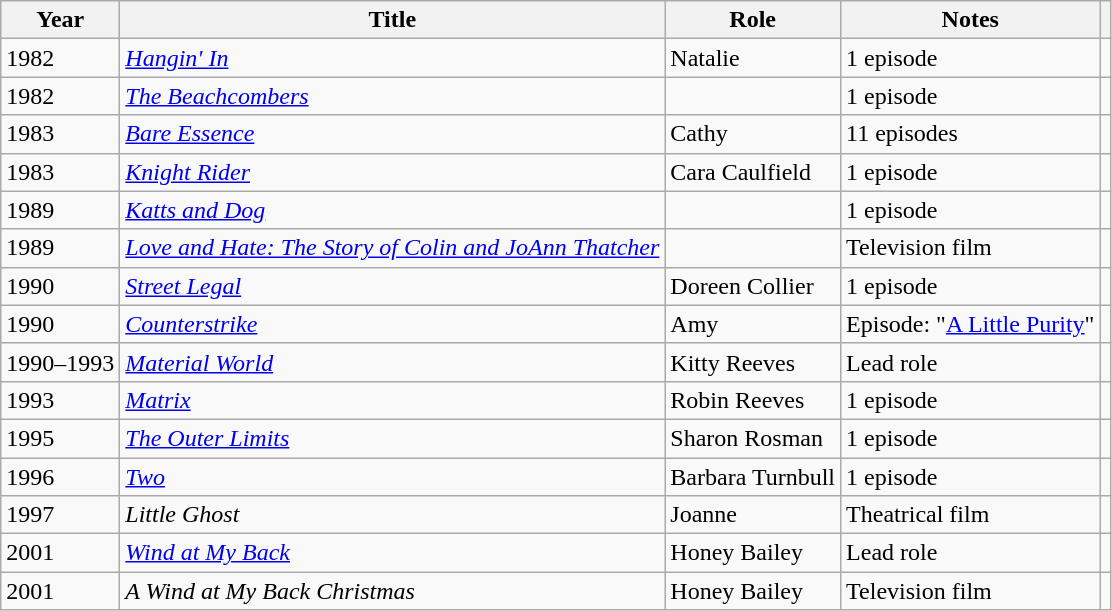<table class="wikitable sortable">
<tr>
<th>Year</th>
<th>Title</th>
<th>Role</th>
<th>Notes</th>
<th scope="col" class="unsortable"></th>
</tr>
<tr>
<td>1982</td>
<td><em><a href='#'>Hangin' In</a></em></td>
<td>Natalie</td>
<td>1 episode</td>
<td></td>
</tr>
<tr>
<td>1982</td>
<td><em><a href='#'>The Beachcombers</a></em></td>
<td></td>
<td>1 episode</td>
<td></td>
</tr>
<tr>
<td>1983</td>
<td><em><a href='#'>Bare Essence</a></em></td>
<td>Cathy</td>
<td>11 episodes</td>
<td></td>
</tr>
<tr>
<td>1983</td>
<td><em><a href='#'>Knight Rider</a></em></td>
<td>Cara Caulfield</td>
<td>1 episode</td>
<td></td>
</tr>
<tr>
<td>1989</td>
<td><em><a href='#'>Katts and Dog</a></em></td>
<td></td>
<td>1 episode</td>
<td></td>
</tr>
<tr>
<td>1989</td>
<td><em><a href='#'>Love and Hate: The Story of Colin and JoAnn Thatcher</a></em></td>
<td></td>
<td>Television film</td>
<td></td>
</tr>
<tr>
<td>1990</td>
<td><em><a href='#'>Street Legal</a></em></td>
<td>Doreen Collier</td>
<td>1 episode</td>
<td></td>
</tr>
<tr>
<td>1990</td>
<td><em><a href='#'>Counterstrike</a></em></td>
<td>Amy</td>
<td>Episode: "<a href='#'>A Little Purity</a>"</td>
<td></td>
</tr>
<tr>
<td>1990–1993</td>
<td><em><a href='#'>Material World</a></em></td>
<td>Kitty Reeves</td>
<td>Lead role</td>
<td></td>
</tr>
<tr>
<td>1993</td>
<td><em><a href='#'>Matrix</a></em></td>
<td>Robin Reeves</td>
<td>1 episode</td>
<td></td>
</tr>
<tr>
<td>1995</td>
<td><em><a href='#'>The Outer Limits</a></em></td>
<td>Sharon Rosman</td>
<td>1 episode</td>
<td></td>
</tr>
<tr>
<td>1996</td>
<td><em><a href='#'>Two</a></em></td>
<td>Barbara Turnbull</td>
<td>1 episode</td>
<td></td>
</tr>
<tr>
<td>1997</td>
<td><em>Little Ghost</em></td>
<td>Joanne</td>
<td>Theatrical film</td>
<td></td>
</tr>
<tr>
<td>2001</td>
<td><em><a href='#'>Wind at My Back</a></em></td>
<td>Honey Bailey</td>
<td>Lead role</td>
<td></td>
</tr>
<tr>
<td>2001</td>
<td><em>A Wind at My Back Christmas</em></td>
<td>Honey Bailey</td>
<td>Television film</td>
<td></td>
</tr>
</table>
